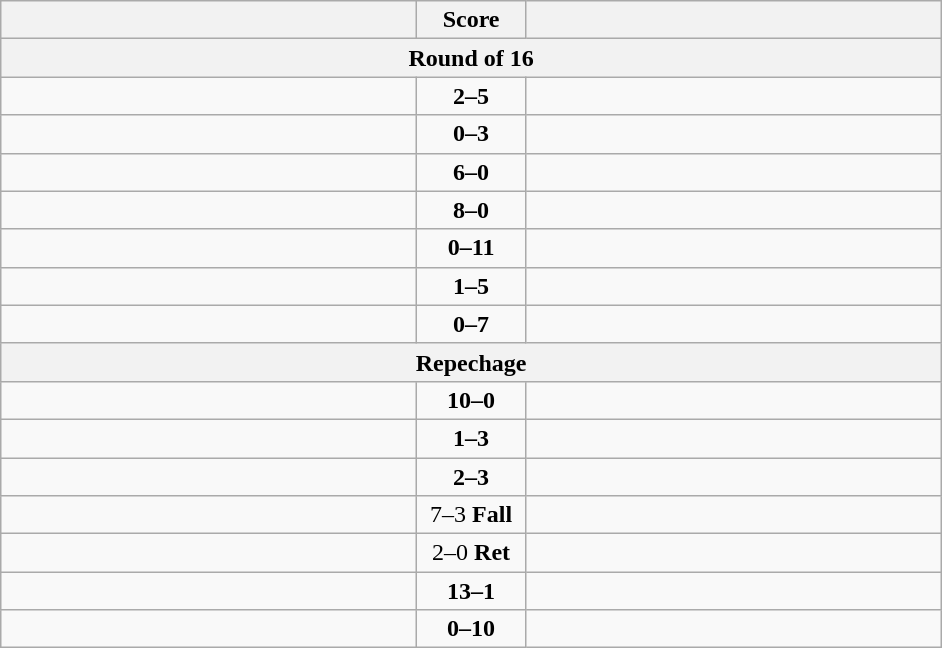<table class="wikitable" style="text-align: left;">
<tr>
<th align="right" width="270"></th>
<th width="65">Score</th>
<th align="left" width="270"></th>
</tr>
<tr>
<th colspan="3">Round of 16</th>
</tr>
<tr>
<td></td>
<td align=center><strong>2–5</strong></td>
<td><strong></strong></td>
</tr>
<tr>
<td></td>
<td align=center><strong>0–3</strong></td>
<td><strong></strong></td>
</tr>
<tr>
<td><strong></strong></td>
<td align=center><strong>6–0</strong></td>
<td></td>
</tr>
<tr>
<td><strong></strong></td>
<td align=center><strong>8–0</strong></td>
<td></td>
</tr>
<tr>
<td></td>
<td align=center><strong>0–11</strong></td>
<td><strong></strong></td>
</tr>
<tr>
<td></td>
<td align=center><strong>1–5</strong></td>
<td><strong></strong></td>
</tr>
<tr>
<td></td>
<td align=center><strong>0–7</strong></td>
<td><strong></strong></td>
</tr>
<tr>
<th colspan="3">Repechage</th>
</tr>
<tr>
<td><strong></strong></td>
<td align=center><strong>10–0</strong></td>
<td></td>
</tr>
<tr>
<td></td>
<td align=center><strong>1–3</strong></td>
<td><strong></strong></td>
</tr>
<tr>
<td></td>
<td align=center><strong>2–3</strong></td>
<td><strong></strong></td>
</tr>
<tr>
<td></td>
<td align=center>7–3 <strong>Fall</strong></td>
<td><strong></strong></td>
</tr>
<tr>
<td><strong></strong></td>
<td align=center>2–0 <strong>Ret</strong></td>
<td></td>
</tr>
<tr>
<td><strong></strong></td>
<td align=center><strong>13–1</strong></td>
<td></td>
</tr>
<tr>
<td></td>
<td align=center><strong>0–10</strong></td>
<td><strong></strong></td>
</tr>
</table>
